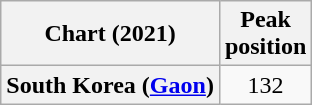<table class="wikitable plainrowheaders" style="text-align:center">
<tr>
<th scope="col">Chart (2021)</th>
<th scope="col">Peak<br>position</th>
</tr>
<tr>
<th scope="row">South Korea (<a href='#'>Gaon</a>)</th>
<td>132</td>
</tr>
</table>
